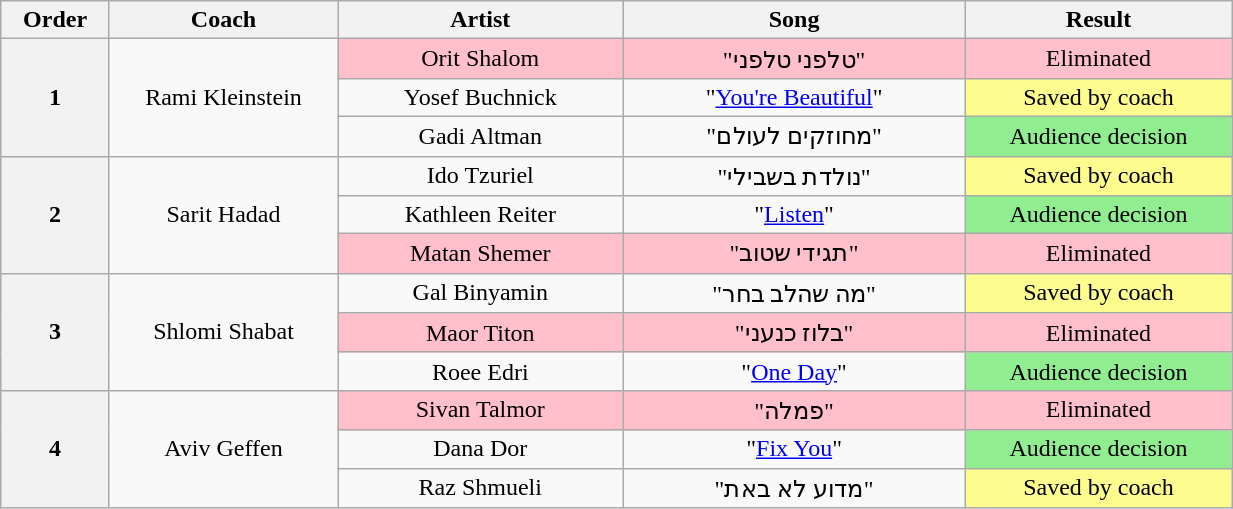<table class="wikitable" style="text-align: center; width:65%;">
<tr>
<th width="05%">Order</th>
<th width="12%">Coach</th>
<th width="15%">Artist</th>
<th width="18%">Song</th>
<th width="14%">Result</th>
</tr>
<tr>
<th rowspan=3>1</th>
<td rowspan=3>Rami Kleinstein</td>
<td style="background-color:pink;">Orit Shalom</td>
<td style="background-color:pink;">"טלפני טלפני"</td>
<td style="background-color:pink;">Eliminated</td>
</tr>
<tr>
<td>Yosef Buchnick</td>
<td>"<a href='#'>You're Beautiful</a>"</td>
<td style="background-color:#fdfc8f;">Saved by coach</td>
</tr>
<tr>
<td>Gadi Altman</td>
<td>"מחוזקים לעולם"</td>
<td style="background-color:lightgreen;">Audience decision</td>
</tr>
<tr>
<th rowspan=3>2</th>
<td rowspan=3>Sarit Hadad</td>
<td>Ido Tzuriel</td>
<td>"נולדת בשבילי"</td>
<td style="background-color:#fdfc8f;">Saved by coach</td>
</tr>
<tr>
<td>Kathleen Reiter</td>
<td>"<a href='#'>Listen</a>"</td>
<td style="background-color:lightgreen;">Audience decision</td>
</tr>
<tr>
<td style="background-color:pink;">Matan Shemer</td>
<td style="background-color:pink;">"תגידי שטוב"</td>
<td style="background-color:pink;">Eliminated</td>
</tr>
<tr>
<th rowspan=3>3</th>
<td rowspan=3>Shlomi Shabat</td>
<td>Gal Binyamin</td>
<td>"מה שהלב בחר"</td>
<td style="background-color:#fdfc8f;">Saved by coach</td>
</tr>
<tr>
<td style="background-color:pink;">Maor Titon</td>
<td style="background-color:pink;">"בלוז כנעני"</td>
<td style="background-color:pink;">Eliminated</td>
</tr>
<tr>
<td>Roee Edri</td>
<td>"<a href='#'>One Day</a>"</td>
<td style="background-color:lightgreen;">Audience decision</td>
</tr>
<tr>
<th rowspan=3>4</th>
<td rowspan=3>Aviv Geffen</td>
<td style="background-color:pink;">Sivan Talmor</td>
<td style="background-color:pink;">"פמלה"</td>
<td style="background-color:pink;">Eliminated</td>
</tr>
<tr>
<td>Dana Dor</td>
<td>"<a href='#'>Fix You</a>"</td>
<td style="background-color:lightgreen;">Audience decision</td>
</tr>
<tr>
<td>Raz Shmueli</td>
<td>"מדוע לא באת"</td>
<td style="background-color:#fdfc8f;">Saved by coach</td>
</tr>
</table>
